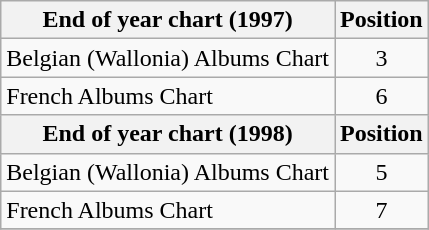<table class="wikitable sortable">
<tr>
<th align="left">End of year chart (1997)</th>
<th align="center">Position</th>
</tr>
<tr>
<td align="left">Belgian (Wallonia) Albums Chart</td>
<td align="center">3</td>
</tr>
<tr>
<td align="left">French Albums Chart</td>
<td align="center">6</td>
</tr>
<tr>
<th align="left">End of year chart (1998)</th>
<th align="center">Position</th>
</tr>
<tr>
<td align="left">Belgian (Wallonia) Albums Chart</td>
<td align="center">5</td>
</tr>
<tr>
<td align="left">French Albums Chart</td>
<td align="center">7</td>
</tr>
<tr>
</tr>
</table>
